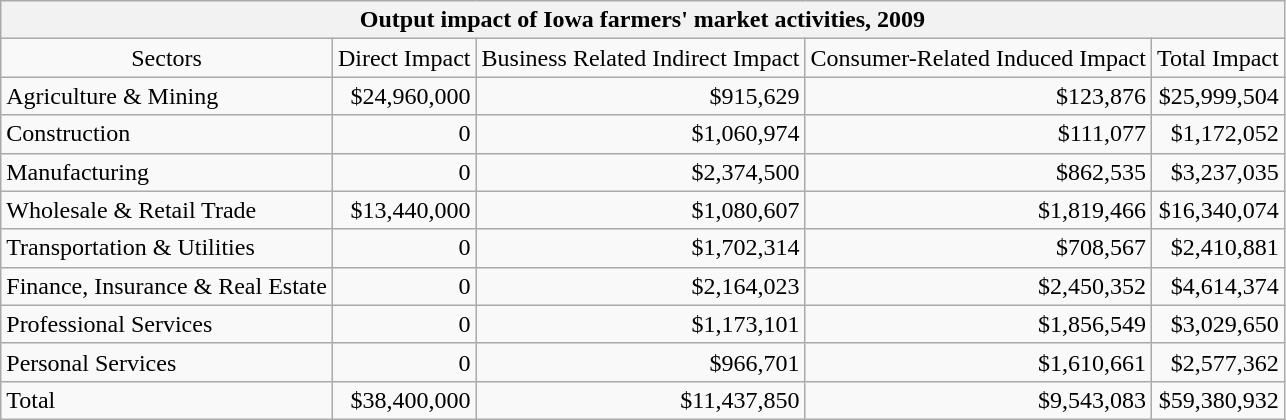<table class="wikitable">
<tr>
<th colspan="5" style="text-align: center;">Output impact of Iowa farmers' market activities, 2009</th>
</tr>
<tr>
<td style="text-align: center;">Sectors</td>
<td style="text-align: center;">Direct Impact</td>
<td style="text-align: center;">Business Related Indirect Impact</td>
<td style="text-align: center;">Consumer-Related Induced Impact</td>
<td style="text-align: center;">Total Impact</td>
</tr>
<tr>
<td>Agriculture & Mining</td>
<td style="text-align: right;">$24,960,000</td>
<td style="text-align: right;">$915,629</td>
<td style="text-align: right;">$123,876</td>
<td style="text-align: right;">$25,999,504</td>
</tr>
<tr>
<td>Construction</td>
<td style="text-align: right;">0</td>
<td style="text-align: right;">$1,060,974</td>
<td style="text-align: right;">$111,077</td>
<td style="text-align: right;">$1,172,052</td>
</tr>
<tr>
<td>Manufacturing</td>
<td style="text-align: right;">0</td>
<td style="text-align: right;">$2,374,500</td>
<td style="text-align: right;">$862,535</td>
<td style="text-align: right;">$3,237,035</td>
</tr>
<tr>
<td>Wholesale & Retail Trade</td>
<td style="text-align: right;">$13,440,000</td>
<td style="text-align: right;">$1,080,607</td>
<td style="text-align: right;">$1,819,466</td>
<td style="text-align: right;">$16,340,074</td>
</tr>
<tr>
<td>Transportation & Utilities</td>
<td style="text-align: right;">0</td>
<td style="text-align: right;">$1,702,314</td>
<td style="text-align: right;">$708,567</td>
<td style="text-align: right;">$2,410,881</td>
</tr>
<tr>
<td>Finance, Insurance & Real Estate</td>
<td style="text-align: right;">0</td>
<td style="text-align: right;">$2,164,023</td>
<td style="text-align: right;">$2,450,352</td>
<td style="text-align: right;">$4,614,374</td>
</tr>
<tr>
<td>Professional Services</td>
<td style="text-align: right;">0</td>
<td style="text-align: right;">$1,173,101</td>
<td style="text-align: right;">$1,856,549</td>
<td style="text-align: right;">$3,029,650</td>
</tr>
<tr>
<td>Personal Services</td>
<td style="text-align: right;">0</td>
<td style="text-align: right;">$966,701</td>
<td style="text-align: right;">$1,610,661</td>
<td style="text-align: right;">$2,577,362</td>
</tr>
<tr>
<td>Total</td>
<td style="text-align: right;">$38,400,000</td>
<td style="text-align: right;">$11,437,850</td>
<td style="text-align: right;">$9,543,083</td>
<td style="text-align: right;">$59,380,932</td>
</tr>
</table>
